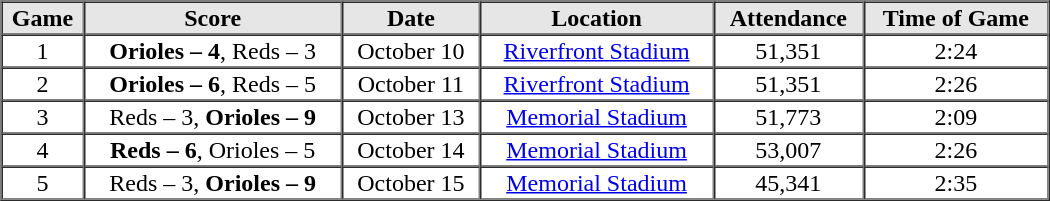<table border=1 cellspacing=0 width=700 style="margin-left:3em;">
<tr style="text-align:center; background-color:#e6e6e6;">
<th width=>Game</th>
<th width=>Score</th>
<th width=>Date</th>
<th width=>Location</th>
<th width=>Attendance</th>
<th width=>Time of Game</th>
</tr>
<tr style="text-align:center;">
<td>1</td>
<td><strong>Orioles – 4</strong>, Reds – 3</td>
<td>October 10</td>
<td><a href='#'>Riverfront Stadium</a></td>
<td>51,351</td>
<td>2:24</td>
</tr>
<tr style="text-align:center;">
<td>2</td>
<td><strong>Orioles – 6</strong>, Reds – 5</td>
<td>October 11</td>
<td><a href='#'>Riverfront Stadium</a></td>
<td>51,351</td>
<td>2:26</td>
</tr>
<tr style="text-align:center;">
<td>3</td>
<td>Reds – 3, <strong>Orioles – 9</strong></td>
<td>October 13</td>
<td><a href='#'>Memorial Stadium</a></td>
<td>51,773</td>
<td>2:09</td>
</tr>
<tr style="text-align:center;">
<td>4</td>
<td><strong>Reds – 6</strong>, Orioles – 5</td>
<td>October 14</td>
<td><a href='#'>Memorial Stadium</a></td>
<td>53,007</td>
<td>2:26</td>
</tr>
<tr style="text-align:center;">
<td>5</td>
<td>Reds – 3, <strong>Orioles – 9</strong></td>
<td>October 15</td>
<td><a href='#'>Memorial Stadium</a></td>
<td>45,341</td>
<td>2:35</td>
</tr>
<tr style="text-align:center;">
</tr>
<tr>
</tr>
</table>
